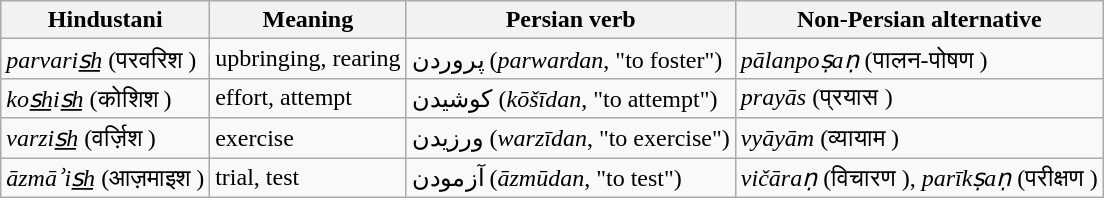<table class="wikitable">
<tr>
<th>Hindustani</th>
<th>Meaning</th>
<th>Persian verb</th>
<th>Non-Persian alternative</th>
</tr>
<tr>
<td><em>parvaris͟h</em> (परवरिश )</td>
<td>upbringing, rearing</td>
<td>پروردن (<em>parwardan</em>, "to foster")</td>
<td><em>pālanpoṣaṇ</em> (पालन-पोषण )</td>
</tr>
<tr>
<td><em>kos͟his͟h</em> (कोशिश )</td>
<td>effort, attempt</td>
<td>کوشیدن (<em>kōšīdan</em>, "to attempt")</td>
<td><em>prayās</em> (प्रयास )</td>
</tr>
<tr>
<td><em>varzis͟h</em> (वर्ज़िश )</td>
<td>exercise</td>
<td>ورزیدن (<em>warzīdan</em>, "to exercise")</td>
<td><em>vyāyām</em> (व्यायाम )</td>
</tr>
<tr>
<td><em>āzmāʾis͟h</em> (आज़माइश )</td>
<td>trial, test</td>
<td>آزمودن (<em>āzmūdan</em>, "to test")</td>
<td><em>vičāraṇ</em> (विचारण ), <em>parīkṣaṇ</em> (परीक्षण )</td>
</tr>
</table>
